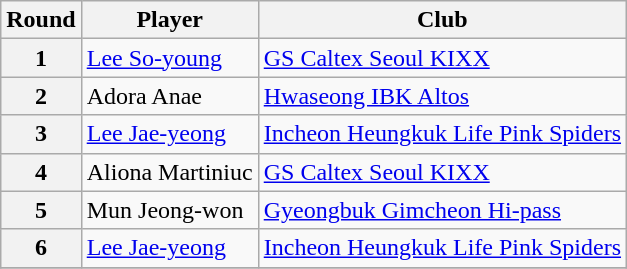<table class=wikitable>
<tr>
<th>Round</th>
<th>Player</th>
<th>Club</th>
</tr>
<tr>
<th>1</th>
<td> <a href='#'>Lee So-young</a></td>
<td><a href='#'>GS Caltex Seoul KIXX</a></td>
</tr>
<tr>
<th>2</th>
<td> Adora Anae</td>
<td><a href='#'>Hwaseong IBK Altos</a></td>
</tr>
<tr>
<th>3</th>
<td> <a href='#'>Lee Jae-yeong</a></td>
<td><a href='#'>Incheon Heungkuk Life Pink Spiders</a></td>
</tr>
<tr>
<th>4</th>
<td> Aliona Martiniuc</td>
<td><a href='#'>GS Caltex Seoul KIXX</a></td>
</tr>
<tr>
<th>5</th>
<td> Mun Jeong-won</td>
<td><a href='#'>Gyeongbuk Gimcheon Hi-pass</a></td>
</tr>
<tr>
<th>6</th>
<td> <a href='#'>Lee Jae-yeong</a></td>
<td><a href='#'>Incheon Heungkuk Life Pink Spiders</a></td>
</tr>
<tr>
</tr>
</table>
